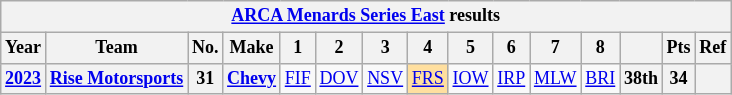<table class="wikitable" style="text-align:center; font-size:75%">
<tr>
<th colspan=15><a href='#'>ARCA Menards Series East</a> results</th>
</tr>
<tr>
<th>Year</th>
<th>Team</th>
<th>No.</th>
<th>Make</th>
<th>1</th>
<th>2</th>
<th>3</th>
<th>4</th>
<th>5</th>
<th>6</th>
<th>7</th>
<th>8</th>
<th></th>
<th>Pts</th>
<th>Ref</th>
</tr>
<tr>
<th><a href='#'>2023</a></th>
<th><a href='#'>Rise Motorsports</a></th>
<th>31</th>
<th><a href='#'>Chevy</a></th>
<td><a href='#'>FIF</a></td>
<td><a href='#'>DOV</a></td>
<td><a href='#'>NSV</a></td>
<td style="background:#FFDF9F;"><a href='#'>FRS</a><br></td>
<td><a href='#'>IOW</a></td>
<td><a href='#'>IRP</a></td>
<td><a href='#'>MLW</a></td>
<td><a href='#'>BRI</a></td>
<th>38th</th>
<th>34</th>
<th></th>
</tr>
</table>
